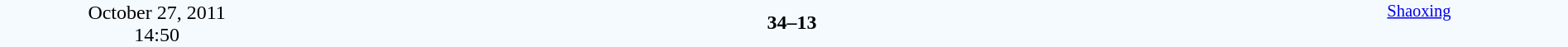<table style="width: 100%; background:#F5FAFF;" cellspacing="0">
<tr>
<td align=center rowspan=3 width=20%>October 27, 2011<br>14:50</td>
</tr>
<tr>
<td width=24% align=right><strong></strong></td>
<td align=center width=13%><strong>34–13</strong></td>
<td width=24%></td>
<td style=font-size:85% rowspan=3 valign=top align=center><a href='#'>Shaoxing</a></td>
</tr>
<tr style=font-size:85%>
<td align=right></td>
<td align=center></td>
<td></td>
</tr>
</table>
